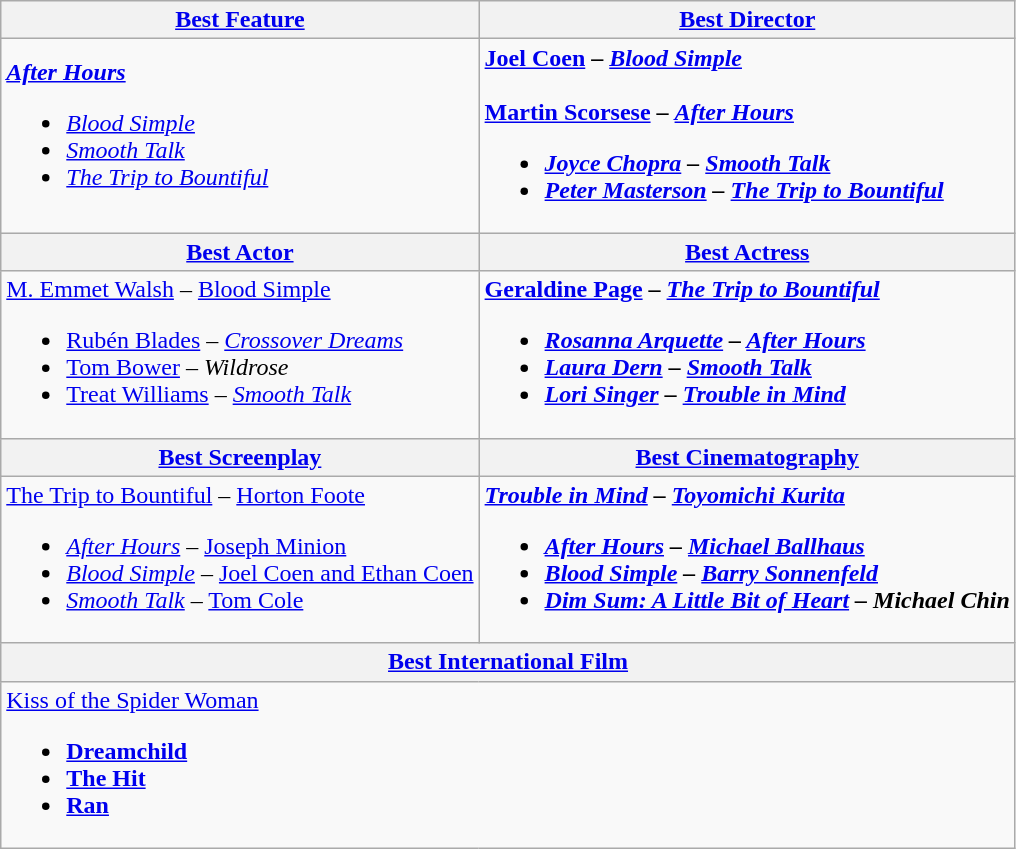<table class="wikitable">
<tr>
<th><a href='#'>Best Feature</a></th>
<th><a href='#'>Best Director</a></th>
</tr>
<tr>
<td><strong><em><a href='#'>After Hours</a></em></strong><br><ul><li><em><a href='#'>Blood Simple</a></em></li><li><em><a href='#'>Smooth Talk</a></em></li><li><em><a href='#'>The Trip to Bountiful</a></em></li></ul></td>
<td><strong><a href='#'>Joel Coen</a> – <em><a href='#'>Blood Simple</a></em></strong><br><br><strong><a href='#'>Martin Scorsese</a> – <em><a href='#'>After Hours</a><strong><em><ul><li><a href='#'>Joyce Chopra</a> – </em><a href='#'>Smooth Talk</a><em></li><li><a href='#'>Peter Masterson</a> – </em><a href='#'>The Trip to Bountiful</a><em></li></ul></td>
</tr>
<tr>
<th><a href='#'>Best Actor</a></th>
<th><a href='#'>Best Actress</a></th>
</tr>
<tr>
<td></strong><a href='#'>M. Emmet Walsh</a> – </em><a href='#'>Blood Simple</a></em></strong><br><ul><li><a href='#'>Rubén Blades</a> – <em><a href='#'>Crossover Dreams</a></em></li><li><a href='#'>Tom Bower</a> – <em>Wildrose</em></li><li><a href='#'>Treat Williams</a> – <em><a href='#'>Smooth Talk</a></em></li></ul></td>
<td><strong><a href='#'>Geraldine Page</a> – <em><a href='#'>The Trip to Bountiful</a><strong><em><br><ul><li><a href='#'>Rosanna Arquette</a> – </em><a href='#'>After Hours</a><em></li><li><a href='#'>Laura Dern</a> – </em><a href='#'>Smooth Talk</a><em></li><li><a href='#'>Lori Singer</a> – </em><a href='#'>Trouble in Mind</a><em></li></ul></td>
</tr>
<tr>
<th><a href='#'>Best Screenplay</a></th>
<th><a href='#'>Best Cinematography</a></th>
</tr>
<tr>
<td></em></strong><a href='#'>The Trip to Bountiful</a></em> – <a href='#'>Horton Foote</a></strong><br><ul><li><em><a href='#'>After Hours</a></em> – <a href='#'>Joseph Minion</a></li><li><em><a href='#'>Blood Simple</a></em> – <a href='#'>Joel Coen and Ethan Coen</a></li><li><em><a href='#'>Smooth Talk</a></em> – <a href='#'>Tom Cole</a></li></ul></td>
<td><strong><em><a href='#'>Trouble in Mind</a><em> – <a href='#'>Toyomichi Kurita</a><strong><br><ul><li></em><a href='#'>After Hours</a><em> – <a href='#'>Michael Ballhaus</a></li><li></em><a href='#'>Blood Simple</a><em> – <a href='#'>Barry Sonnenfeld</a></li><li></em><a href='#'>Dim Sum: A Little Bit of Heart</a><em> – Michael Chin</li></ul></td>
</tr>
<tr>
<th colspan=2><a href='#'>Best International Film</a></th>
</tr>
<tr>
<td colspan=2 style="vertical-align:top;"></em></strong><a href='#'>Kiss of the Spider Woman</a><strong><em><br><ul><li></em><a href='#'>Dreamchild</a><em></li><li></em><a href='#'>The Hit</a><em></li><li></em><a href='#'>Ran</a><em></li></ul></td>
</tr>
</table>
